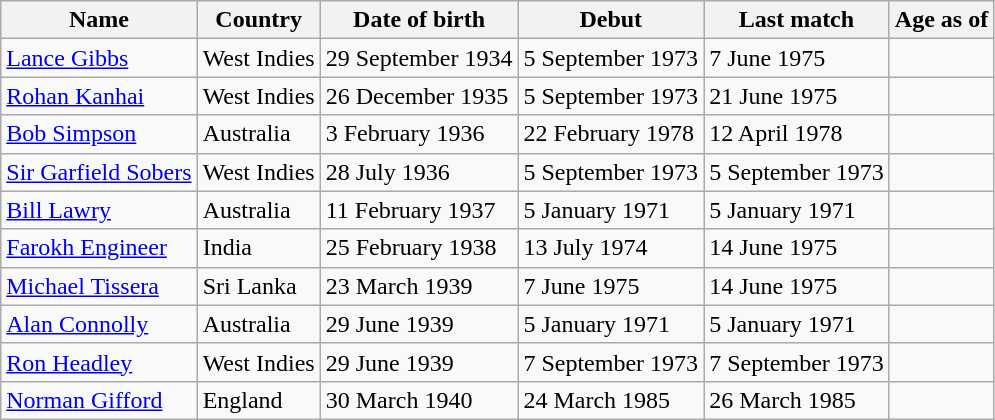<table class="wikitable sortable">
<tr>
<th>Name</th>
<th>Country</th>
<th>Date of birth</th>
<th>Debut</th>
<th>Last match</th>
<th>Age as of </th>
</tr>
<tr>
<td><a href='#'>Lance Gibbs</a></td>
<td>West Indies</td>
<td>29 September 1934</td>
<td>5 September 1973</td>
<td>7 June 1975</td>
<td></td>
</tr>
<tr>
<td><a href='#'>Rohan Kanhai</a></td>
<td>West Indies</td>
<td>26 December 1935</td>
<td>5 September 1973</td>
<td>21 June 1975</td>
<td></td>
</tr>
<tr>
<td><a href='#'>Bob Simpson</a></td>
<td>Australia</td>
<td>3 February 1936</td>
<td>22 February 1978</td>
<td>12 April 1978</td>
<td></td>
</tr>
<tr>
<td><a href='#'>Sir Garfield Sobers</a></td>
<td>West Indies</td>
<td>28 July 1936</td>
<td>5 September 1973</td>
<td>5 September 1973</td>
<td></td>
</tr>
<tr>
<td><a href='#'>Bill Lawry</a></td>
<td>Australia</td>
<td>11 February 1937</td>
<td>5 January 1971</td>
<td>5 January 1971</td>
<td></td>
</tr>
<tr>
<td><a href='#'>Farokh Engineer</a></td>
<td>India</td>
<td>25 February 1938</td>
<td>13 July 1974</td>
<td>14 June 1975</td>
<td></td>
</tr>
<tr>
<td><a href='#'>Michael Tissera</a></td>
<td>Sri Lanka</td>
<td>23 March 1939</td>
<td>7 June 1975</td>
<td>14 June 1975</td>
<td></td>
</tr>
<tr>
<td><a href='#'>Alan Connolly</a></td>
<td>Australia</td>
<td>29 June 1939</td>
<td>5 January 1971</td>
<td>5 January 1971</td>
<td></td>
</tr>
<tr>
<td><a href='#'>Ron Headley</a></td>
<td>West Indies</td>
<td>29 June 1939</td>
<td>7 September 1973</td>
<td>7 September 1973</td>
<td></td>
</tr>
<tr>
<td><a href='#'>Norman Gifford</a></td>
<td>England</td>
<td>30 March 1940</td>
<td>24 March 1985</td>
<td>26 March 1985</td>
<td></td>
</tr>
</table>
